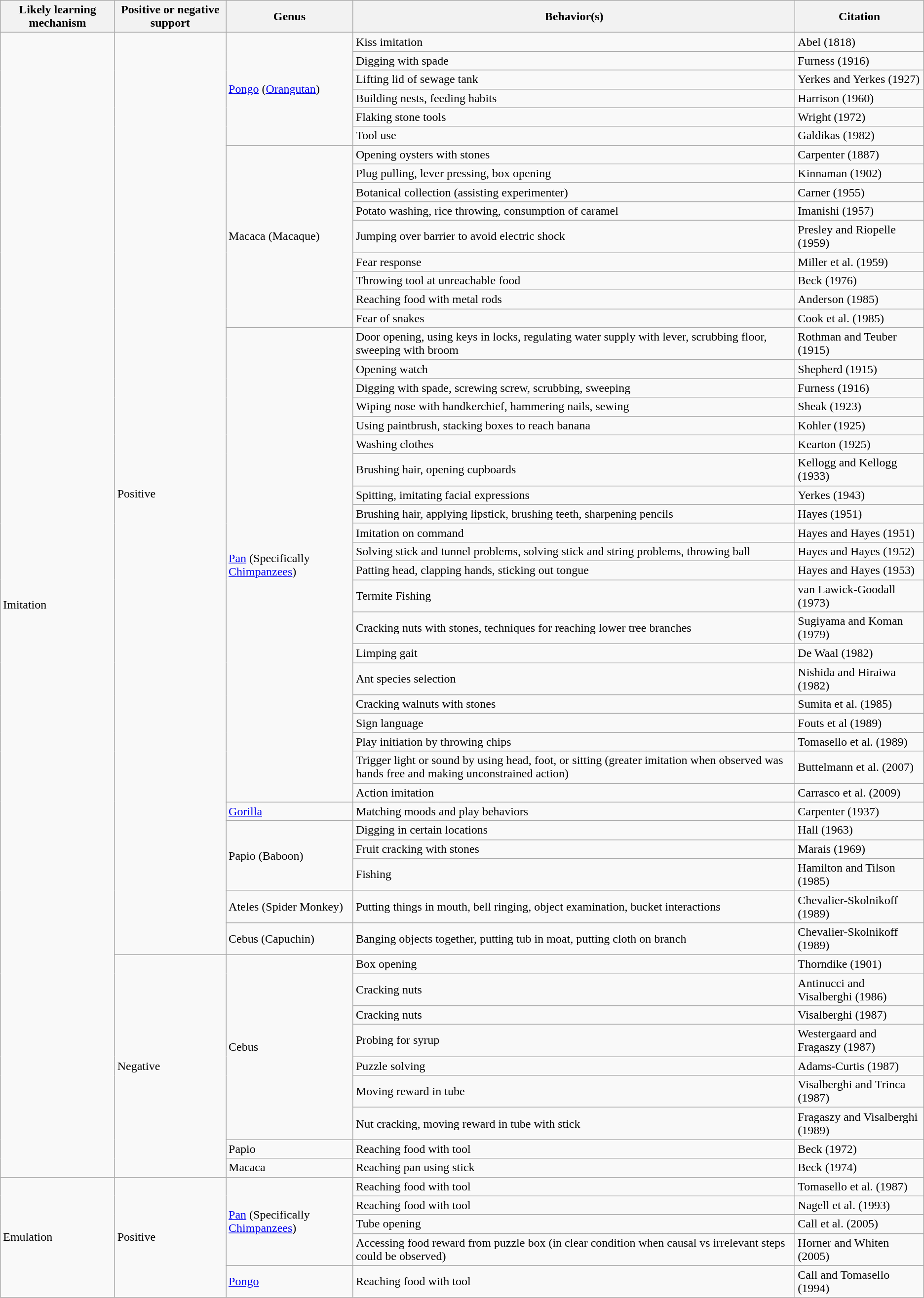<table class="wikitable">
<tr>
<th>Likely learning mechanism</th>
<th>Positive or negative support</th>
<th>Genus</th>
<th>Behavior(s)</th>
<th>Citation</th>
</tr>
<tr>
<td rowspan="51">Imitation</td>
<td rowspan="42">Positive</td>
<td rowspan="6"><a href='#'>Pongo</a> (<a href='#'>Orangutan</a>)</td>
<td>Kiss imitation</td>
<td>Abel (1818) </td>
</tr>
<tr>
<td>Digging with spade</td>
<td>Furness (1916)</td>
</tr>
<tr>
<td>Lifting lid of sewage tank</td>
<td>Yerkes and Yerkes (1927)</td>
</tr>
<tr>
<td>Building nests, feeding habits</td>
<td>Harrison (1960)</td>
</tr>
<tr>
<td>Flaking stone tools</td>
<td>Wright (1972)</td>
</tr>
<tr>
<td>Tool use</td>
<td>Galdikas (1982)</td>
</tr>
<tr>
<td rowspan="9">Macaca (Macaque)</td>
<td>Opening oysters with stones</td>
<td>Carpenter (1887)</td>
</tr>
<tr>
<td>Plug pulling, lever pressing, box opening</td>
<td>Kinnaman (1902)</td>
</tr>
<tr>
<td>Botanical collection (assisting experimenter)</td>
<td>Carner (1955)</td>
</tr>
<tr>
<td>Potato washing, rice throwing, consumption of caramel</td>
<td>Imanishi (1957)</td>
</tr>
<tr>
<td>Jumping over barrier to avoid electric shock</td>
<td>Presley and Riopelle (1959)</td>
</tr>
<tr>
<td>Fear response</td>
<td>Miller et al. (1959)</td>
</tr>
<tr>
<td>Throwing tool at unreachable food</td>
<td>Beck (1976)</td>
</tr>
<tr>
<td>Reaching food with metal rods</td>
<td>Anderson (1985)</td>
</tr>
<tr>
<td>Fear of snakes</td>
<td>Cook et al. (1985)</td>
</tr>
<tr>
<td rowspan="21"><a href='#'>Pan</a> (Specifically <a href='#'>Chimpanzees</a>)</td>
<td>Door opening, using keys in locks, regulating water supply with lever, scrubbing floor, sweeping with broom</td>
<td>Rothman and Teuber (1915)</td>
</tr>
<tr>
<td>Opening watch</td>
<td>Shepherd (1915)</td>
</tr>
<tr>
<td>Digging with spade, screwing screw, scrubbing, sweeping</td>
<td>Furness (1916)</td>
</tr>
<tr>
<td>Wiping nose with handkerchief, hammering nails, sewing</td>
<td>Sheak (1923)</td>
</tr>
<tr>
<td>Using paintbrush, stacking boxes to reach banana</td>
<td>Kohler (1925)</td>
</tr>
<tr>
<td>Washing clothes</td>
<td>Kearton (1925)</td>
</tr>
<tr>
<td>Brushing hair, opening cupboards</td>
<td>Kellogg and Kellogg (1933)</td>
</tr>
<tr>
<td>Spitting, imitating facial expressions</td>
<td>Yerkes (1943)</td>
</tr>
<tr>
<td>Brushing hair, applying lipstick, brushing teeth, sharpening pencils</td>
<td>Hayes (1951)</td>
</tr>
<tr>
<td>Imitation on command</td>
<td>Hayes and Hayes (1951)</td>
</tr>
<tr>
<td>Solving stick and tunnel problems, solving stick and string problems, throwing ball</td>
<td>Hayes and Hayes (1952)</td>
</tr>
<tr>
<td>Patting head, clapping hands, sticking out tongue</td>
<td>Hayes and Hayes (1953)</td>
</tr>
<tr>
<td>Termite Fishing</td>
<td>van Lawick-Goodall (1973)</td>
</tr>
<tr>
<td>Cracking nuts with stones, techniques for reaching lower tree branches</td>
<td>Sugiyama and Koman (1979)</td>
</tr>
<tr>
<td>Limping gait</td>
<td>De Waal (1982)</td>
</tr>
<tr>
<td>Ant species selection</td>
<td>Nishida and Hiraiwa (1982)</td>
</tr>
<tr>
<td>Cracking walnuts with stones</td>
<td>Sumita et al. (1985)</td>
</tr>
<tr>
<td>Sign language</td>
<td>Fouts et al (1989)</td>
</tr>
<tr>
<td>Play initiation by throwing chips</td>
<td>Tomasello et al. (1989)</td>
</tr>
<tr>
<td>Trigger light or sound by using head, foot, or sitting (greater imitation when observed was hands free and making unconstrained action)</td>
<td>Buttelmann et al. (2007)</td>
</tr>
<tr>
<td>Action imitation</td>
<td>Carrasco et al. (2009)</td>
</tr>
<tr>
<td><a href='#'>Gorilla</a></td>
<td>Matching moods and play behaviors</td>
<td>Carpenter (1937)</td>
</tr>
<tr>
<td rowspan="3">Papio (Baboon)</td>
<td>Digging in certain locations</td>
<td>Hall (1963)</td>
</tr>
<tr>
<td>Fruit cracking with stones</td>
<td>Marais (1969)</td>
</tr>
<tr>
<td>Fishing</td>
<td>Hamilton and Tilson (1985)</td>
</tr>
<tr>
<td>Ateles (Spider Monkey)</td>
<td>Putting things in mouth, bell ringing, object examination, bucket interactions</td>
<td>Chevalier-Skolnikoff (1989)</td>
</tr>
<tr>
<td>Cebus (Capuchin)</td>
<td>Banging objects together, putting tub in moat, putting cloth on branch</td>
<td>Chevalier-Skolnikoff (1989)</td>
</tr>
<tr>
<td rowspan="9">Negative</td>
<td rowspan="7">Cebus</td>
<td>Box opening</td>
<td>Thorndike (1901)</td>
</tr>
<tr>
<td>Cracking nuts</td>
<td>Antinucci and Visalberghi (1986)</td>
</tr>
<tr>
<td>Cracking nuts</td>
<td>Visalberghi (1987)</td>
</tr>
<tr>
<td>Probing for syrup</td>
<td>Westergaard and Fragaszy (1987)</td>
</tr>
<tr>
<td>Puzzle solving</td>
<td>Adams-Curtis (1987)</td>
</tr>
<tr>
<td>Moving reward in tube</td>
<td>Visalberghi and Trinca (1987)</td>
</tr>
<tr>
<td>Nut cracking, moving reward in tube with stick</td>
<td>Fragaszy and Visalberghi (1989)</td>
</tr>
<tr>
<td>Papio</td>
<td>Reaching food with tool</td>
<td>Beck (1972)</td>
</tr>
<tr>
<td>Macaca</td>
<td>Reaching pan using stick</td>
<td>Beck (1974)</td>
</tr>
<tr>
<td rowspan="5">Emulation</td>
<td rowspan="5">Positive</td>
<td rowspan="4"><a href='#'>Pan</a> (Specifically <a href='#'>Chimpanzees</a>)</td>
<td>Reaching food with tool</td>
<td>Tomasello et al. (1987)</td>
</tr>
<tr>
<td>Reaching food with tool</td>
<td>Nagell et al. (1993)</td>
</tr>
<tr>
<td>Tube opening</td>
<td>Call et al. (2005)</td>
</tr>
<tr>
<td>Accessing food reward from puzzle box (in clear condition when causal vs irrelevant steps could be observed)</td>
<td>Horner and Whiten (2005)</td>
</tr>
<tr>
<td><a href='#'>Pongo</a></td>
<td>Reaching food with tool</td>
<td>Call and Tomasello (1994)</td>
</tr>
</table>
